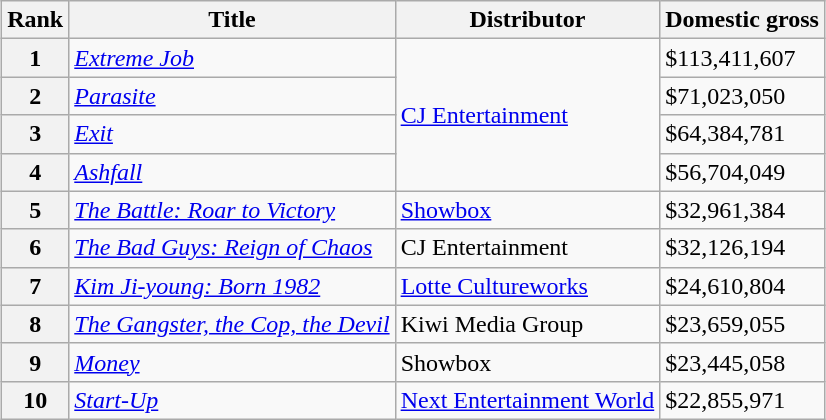<table class="wikitable" style="margin:auto; margin:auto;">
<tr>
<th>Rank</th>
<th>Title</th>
<th>Distributor</th>
<th>Domestic gross </th>
</tr>
<tr>
<th style="text-align:center;">1</th>
<td><em><a href='#'>Extreme Job</a></em></td>
<td rowspan=4><a href='#'>CJ Entertainment</a></td>
<td>$113,411,607</td>
</tr>
<tr>
<th style="text-align:center;">2</th>
<td><em><a href='#'>Parasite</a></em></td>
<td>$71,023,050</td>
</tr>
<tr>
<th style="text-align:center;">3</th>
<td><em><a href='#'>Exit</a></em></td>
<td>$64,384,781</td>
</tr>
<tr>
<th style="text-align:center;">4</th>
<td><em><a href='#'>Ashfall</a></em></td>
<td>$56,704,049</td>
</tr>
<tr>
<th style="text-align:center;">5</th>
<td><em><a href='#'>The Battle: Roar to Victory</a></em></td>
<td><a href='#'>Showbox</a></td>
<td>$32,961,384</td>
</tr>
<tr>
<th style="text-align:center;">6</th>
<td><em><a href='#'>The Bad Guys: Reign of Chaos</a></em></td>
<td>CJ Entertainment</td>
<td>$32,126,194</td>
</tr>
<tr>
<th style="text-align:center;">7</th>
<td><em><a href='#'>Kim Ji-young: Born 1982</a></em></td>
<td><a href='#'>Lotte Cultureworks</a></td>
<td>$24,610,804</td>
</tr>
<tr>
<th style="text-align:center;">8</th>
<td><em><a href='#'>The Gangster, the Cop, the Devil</a></em></td>
<td>Kiwi Media Group</td>
<td>$23,659,055</td>
</tr>
<tr>
<th style="text-align:center;">9</th>
<td><em><a href='#'>Money</a></em></td>
<td>Showbox</td>
<td>$23,445,058</td>
</tr>
<tr>
<th style="text-align:center;">10</th>
<td><em><a href='#'>Start-Up</a></em></td>
<td><a href='#'>Next Entertainment World</a></td>
<td>$22,855,971</td>
</tr>
</table>
